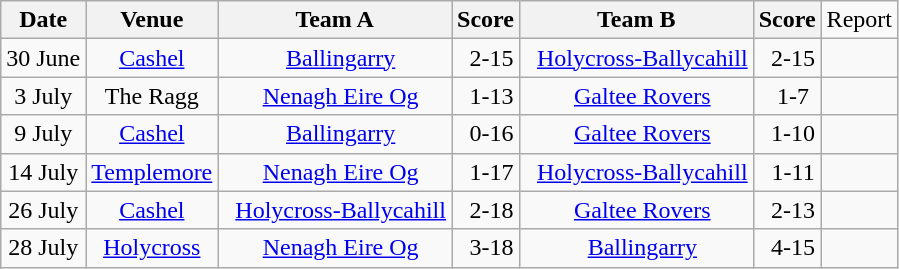<table class="wikitable">
<tr>
<th>Date</th>
<th>Venue</th>
<th>Team A</th>
<th>Score</th>
<th>Team B</th>
<th>Score</th>
<td>Report</td>
</tr>
<tr align="center">
<td>30 June</td>
<td><a href='#'>Cashel</a></td>
<td>  <a href='#'>Ballingarry</a></td>
<td>  2-15</td>
<td>  <a href='#'>Holycross-Ballycahill</a></td>
<td>  2-15</td>
<td></td>
</tr>
<tr align="center">
<td>3 July</td>
<td>The Ragg</td>
<td>  <a href='#'>Nenagh Eire Og</a></td>
<td>  1-13</td>
<td>  <a href='#'>Galtee Rovers</a></td>
<td>  1-7</td>
<td></td>
</tr>
<tr align="center">
<td>9 July</td>
<td><a href='#'>Cashel</a></td>
<td>  <a href='#'>Ballingarry</a></td>
<td>  0-16</td>
<td>  <a href='#'>Galtee Rovers</a></td>
<td>  1-10</td>
</tr>
<tr align="center">
<td>14 July</td>
<td><a href='#'>Templemore</a></td>
<td>  <a href='#'>Nenagh Eire Og</a></td>
<td>  1-17</td>
<td>  <a href='#'>Holycross-Ballycahill</a></td>
<td>  1-11</td>
<td></td>
</tr>
<tr align="center">
<td>26 July</td>
<td><a href='#'>Cashel</a></td>
<td>  <a href='#'>Holycross-Ballycahill</a></td>
<td>  2-18</td>
<td>  <a href='#'>Galtee Rovers</a></td>
<td>  2-13</td>
</tr>
<tr align="center">
<td>28 July</td>
<td><a href='#'>Holycross</a></td>
<td>  <a href='#'>Nenagh Eire Og</a></td>
<td>  3-18</td>
<td>  <a href='#'>Ballingarry</a></td>
<td>  4-15</td>
<td></td>
</tr>
</table>
